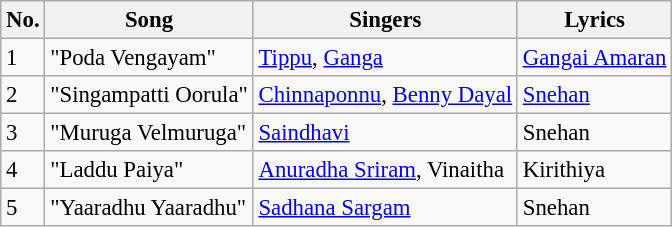<table class="wikitable" style="font-size:95%;">
<tr>
<th>No.</th>
<th>Song</th>
<th>Singers</th>
<th>Lyrics</th>
</tr>
<tr>
<td>1</td>
<td>"Poda Vengayam"</td>
<td><a href='#'>Tippu</a>, <a href='#'>Ganga</a></td>
<td><a href='#'>Gangai Amaran</a></td>
</tr>
<tr>
<td>2</td>
<td>"Singampatti Oorula"</td>
<td><a href='#'>Chinnaponnu</a>, <a href='#'>Benny Dayal</a></td>
<td><a href='#'>Snehan</a></td>
</tr>
<tr>
<td>3</td>
<td>"Muruga Velmuruga"</td>
<td><a href='#'>Saindhavi</a></td>
<td>Snehan</td>
</tr>
<tr>
<td>4</td>
<td>"Laddu Paiya"</td>
<td><a href='#'>Anuradha Sriram</a>, Vinaitha</td>
<td>Kirithiya</td>
</tr>
<tr>
<td>5</td>
<td>"Yaaradhu Yaaradhu"</td>
<td><a href='#'>Sadhana Sargam</a></td>
<td>Snehan</td>
</tr>
</table>
